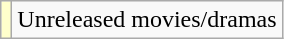<table class="wikitable">
<tr>
<td style="background:#FFFFCC;"></td>
<td>Unreleased movies/dramas</td>
</tr>
</table>
